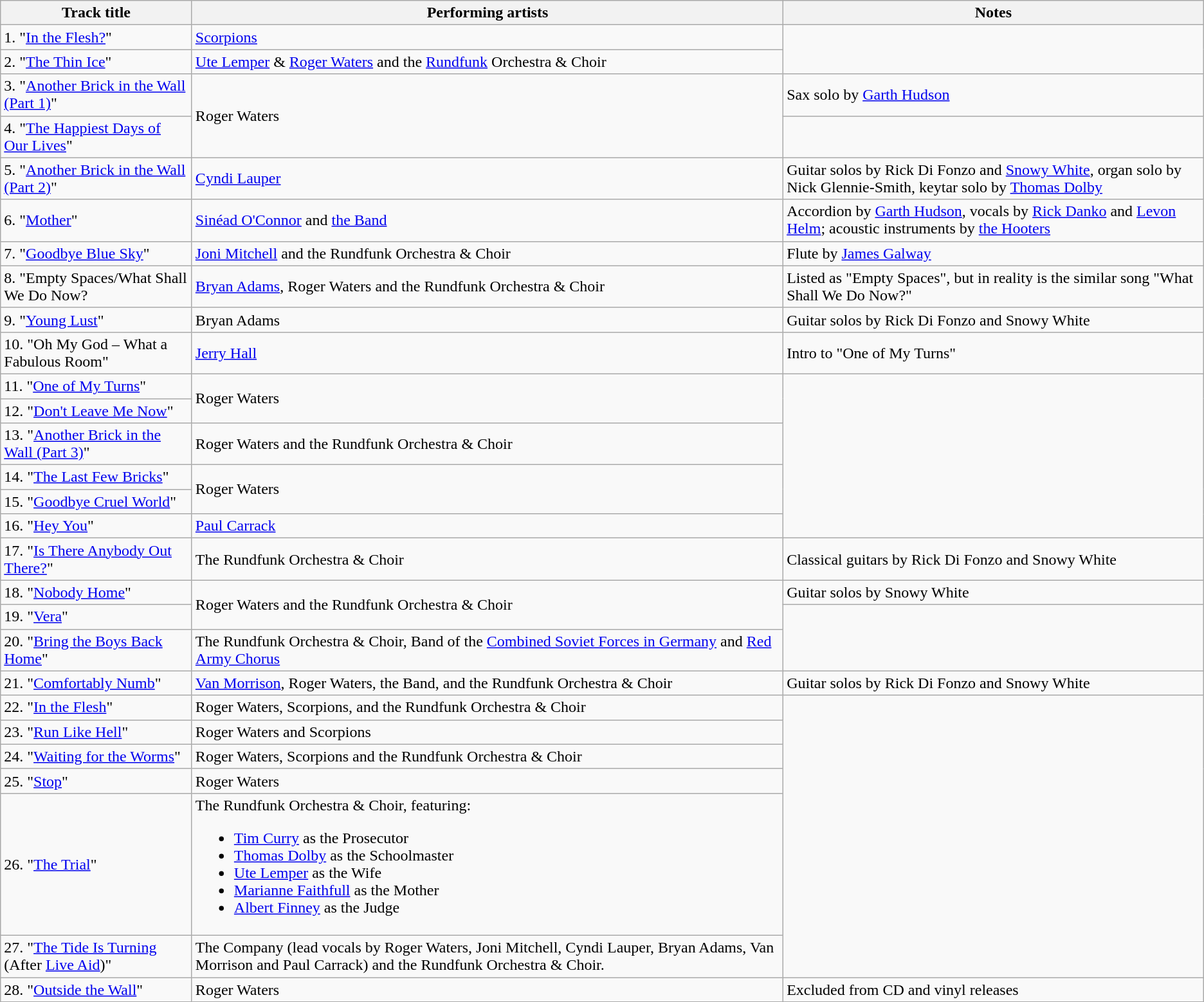<table class="wikitable">
<tr>
<th>Track title</th>
<th>Performing artists</th>
<th>Notes</th>
</tr>
<tr>
<td>1. "<a href='#'>In the Flesh?</a>"</td>
<td><a href='#'>Scorpions</a></td>
<td rowspan="2"></td>
</tr>
<tr>
<td>2. "<a href='#'>The Thin Ice</a>"</td>
<td><a href='#'>Ute Lemper</a> & <a href='#'>Roger Waters</a> and the <a href='#'>Rundfunk</a> Orchestra & Choir</td>
</tr>
<tr>
<td>3. "<a href='#'>Another Brick in the Wall (Part 1)</a>"</td>
<td rowspan="2">Roger Waters</td>
<td>Sax solo by <a href='#'>Garth Hudson</a></td>
</tr>
<tr>
<td>4. "<a href='#'>The Happiest Days of Our Lives</a>"</td>
<td></td>
</tr>
<tr>
<td>5. "<a href='#'>Another Brick in the Wall (Part 2)</a>"</td>
<td><a href='#'>Cyndi Lauper</a></td>
<td>Guitar solos by Rick Di Fonzo and <a href='#'>Snowy White</a>, organ solo by Nick Glennie-Smith, keytar solo by <a href='#'>Thomas Dolby</a></td>
</tr>
<tr>
<td>6. "<a href='#'>Mother</a>"</td>
<td><a href='#'>Sinéad O'Connor</a> and <a href='#'>the Band</a></td>
<td>Accordion by <a href='#'>Garth Hudson</a>, vocals by <a href='#'>Rick Danko</a> and <a href='#'>Levon Helm</a>; acoustic instruments by <a href='#'>the Hooters</a></td>
</tr>
<tr>
<td>7. "<a href='#'>Goodbye Blue Sky</a>"</td>
<td><a href='#'>Joni Mitchell</a> and the Rundfunk Orchestra & Choir</td>
<td>Flute by <a href='#'>James Galway</a></td>
</tr>
<tr>
<td>8. "Empty Spaces/What Shall We Do Now?</td>
<td><a href='#'>Bryan Adams</a>, Roger Waters and the Rundfunk Orchestra & Choir</td>
<td>Listed as "Empty Spaces", but in reality is the similar song "What Shall We Do Now?"</td>
</tr>
<tr>
<td>9. "<a href='#'>Young Lust</a>"</td>
<td>Bryan Adams</td>
<td>Guitar solos by Rick Di Fonzo and Snowy White</td>
</tr>
<tr>
<td>10. "Oh My God – What a Fabulous Room"</td>
<td><a href='#'>Jerry Hall</a></td>
<td>Intro to "One of My Turns"</td>
</tr>
<tr>
<td>11. "<a href='#'>One of My Turns</a>"</td>
<td rowspan="2">Roger Waters</td>
<td rowspan="6"></td>
</tr>
<tr>
<td>12. "<a href='#'>Don't Leave Me Now</a>"</td>
</tr>
<tr>
<td>13. "<a href='#'>Another Brick in the Wall (Part 3)</a>"</td>
<td>Roger Waters and the Rundfunk Orchestra & Choir</td>
</tr>
<tr>
<td>14. "<a href='#'>The Last Few Bricks</a>"</td>
<td rowspan="2">Roger Waters</td>
</tr>
<tr>
<td>15. "<a href='#'>Goodbye Cruel World</a>"</td>
</tr>
<tr>
<td>16. "<a href='#'>Hey You</a>"</td>
<td><a href='#'>Paul Carrack</a></td>
</tr>
<tr>
<td>17. "<a href='#'>Is There Anybody Out There?</a>"</td>
<td>The Rundfunk Orchestra & Choir</td>
<td>Classical guitars by Rick Di Fonzo and Snowy White</td>
</tr>
<tr>
<td>18. "<a href='#'>Nobody Home</a>"</td>
<td rowspan="2">Roger Waters and the Rundfunk Orchestra & Choir</td>
<td>Guitar solos by Snowy White</td>
</tr>
<tr>
<td>19. "<a href='#'>Vera</a>"</td>
<td rowspan="2"></td>
</tr>
<tr>
<td>20. "<a href='#'>Bring the Boys Back Home</a>"</td>
<td>The Rundfunk Orchestra & Choir, Band of the <a href='#'>Combined Soviet Forces in Germany</a> and <a href='#'>Red Army Chorus</a></td>
</tr>
<tr>
<td>21. "<a href='#'>Comfortably Numb</a>"</td>
<td><a href='#'>Van Morrison</a>, Roger Waters, the Band, and the Rundfunk Orchestra & Choir</td>
<td>Guitar solos by Rick Di Fonzo and Snowy White</td>
</tr>
<tr>
<td>22. "<a href='#'>In the Flesh</a>"</td>
<td>Roger Waters, Scorpions, and the Rundfunk Orchestra & Choir</td>
<td rowspan="6"></td>
</tr>
<tr>
<td>23. "<a href='#'>Run Like Hell</a>"</td>
<td>Roger Waters and Scorpions</td>
</tr>
<tr>
<td>24. "<a href='#'>Waiting for the Worms</a>"</td>
<td>Roger Waters, Scorpions and the Rundfunk Orchestra & Choir</td>
</tr>
<tr>
<td>25. "<a href='#'>Stop</a>"</td>
<td>Roger Waters</td>
</tr>
<tr>
<td>26. "<a href='#'>The Trial</a>"</td>
<td>The Rundfunk Orchestra & Choir, featuring:<br><ul><li><a href='#'>Tim Curry</a> as the Prosecutor</li><li><a href='#'>Thomas Dolby</a> as the Schoolmaster</li><li><a href='#'>Ute Lemper</a> as the Wife</li><li><a href='#'>Marianne Faithfull</a> as the Mother</li><li><a href='#'>Albert Finney</a> as the Judge</li></ul></td>
</tr>
<tr>
<td>27. "<a href='#'>The Tide Is Turning</a> (After <a href='#'>Live Aid</a>)"</td>
<td>The Company (lead vocals by Roger Waters, Joni Mitchell, Cyndi Lauper, Bryan Adams, Van Morrison and Paul Carrack) and the Rundfunk Orchestra & Choir.</td>
</tr>
<tr>
<td>28. "<a href='#'>Outside the Wall</a>"</td>
<td>Roger Waters</td>
<td>Excluded from CD and vinyl releases</td>
</tr>
</table>
